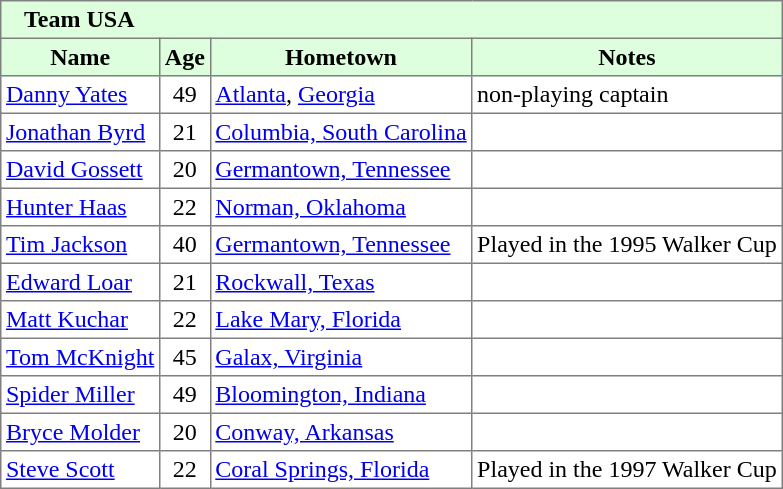<table border="1" cellpadding="3" style="border-collapse: collapse;">
<tr style="background:#dfd;">
<td colspan="6">   <strong>Team USA</strong></td>
</tr>
<tr style="background:#dfd;">
<th>Name</th>
<th>Age</th>
<th>Hometown</th>
<th>Notes</th>
</tr>
<tr>
<td><a href='#'>Danny Yates</a></td>
<td style="text-align:center;">49</td>
<td><a href='#'>Atlanta</a>, <a href='#'>Georgia</a></td>
<td>non-playing captain</td>
</tr>
<tr>
<td><a href='#'>Jonathan Byrd</a></td>
<td style="text-align:center;">21</td>
<td><a href='#'>Columbia, South Carolina</a></td>
<td></td>
</tr>
<tr>
<td><a href='#'>David Gossett</a></td>
<td style="text-align:center;">20</td>
<td><a href='#'>Germantown, Tennessee</a></td>
<td></td>
</tr>
<tr>
<td><a href='#'>Hunter Haas</a></td>
<td style="text-align:center;">22</td>
<td><a href='#'>Norman, Oklahoma</a></td>
<td></td>
</tr>
<tr>
<td><a href='#'>Tim Jackson</a></td>
<td style="text-align:center;">40</td>
<td><a href='#'>Germantown, Tennessee</a></td>
<td>Played in the 1995 Walker Cup</td>
</tr>
<tr>
<td><a href='#'>Edward Loar</a></td>
<td style="text-align:center;">21</td>
<td><a href='#'>Rockwall, Texas</a></td>
<td></td>
</tr>
<tr>
<td><a href='#'>Matt Kuchar</a></td>
<td style="text-align:center;">22</td>
<td><a href='#'>Lake Mary, Florida</a></td>
<td></td>
</tr>
<tr>
<td><a href='#'>Tom McKnight</a></td>
<td style="text-align:center;">45</td>
<td><a href='#'>Galax, Virginia</a></td>
<td></td>
</tr>
<tr>
<td><a href='#'>Spider Miller</a></td>
<td style="text-align:center;">49</td>
<td><a href='#'>Bloomington, Indiana</a></td>
<td></td>
</tr>
<tr>
<td><a href='#'>Bryce Molder</a></td>
<td style="text-align:center;">20</td>
<td><a href='#'>Conway, Arkansas</a></td>
<td></td>
</tr>
<tr>
<td><a href='#'>Steve Scott</a></td>
<td style="text-align:center;">22</td>
<td><a href='#'>Coral Springs, Florida</a></td>
<td>Played in the 1997 Walker Cup</td>
</tr>
</table>
